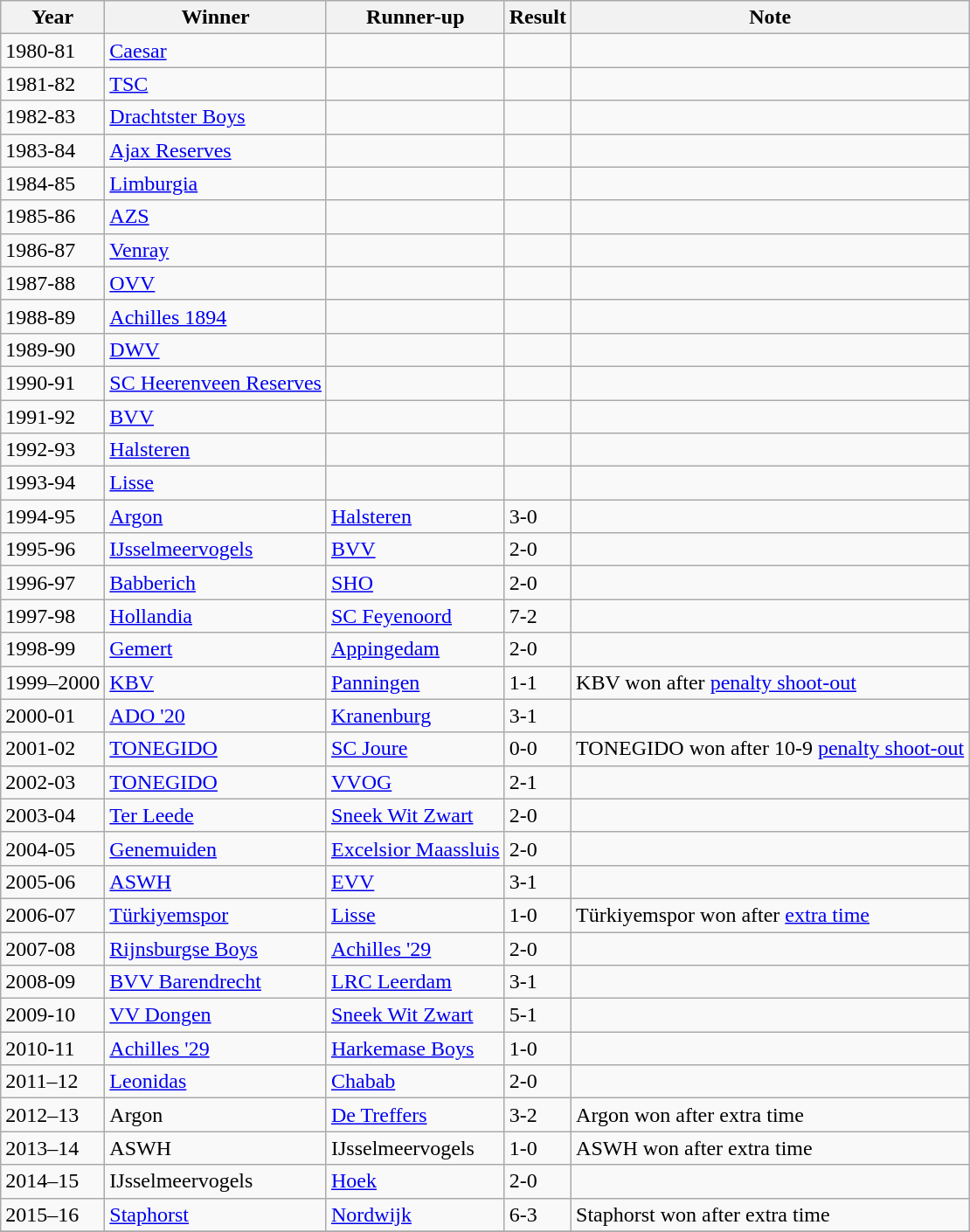<table class="wikitable">
<tr>
<th>Year</th>
<th>Winner</th>
<th>Runner-up</th>
<th>Result</th>
<th>Note</th>
</tr>
<tr>
<td>1980-81</td>
<td><a href='#'>Caesar</a></td>
<td></td>
<td></td>
<td></td>
</tr>
<tr>
<td>1981-82</td>
<td><a href='#'>TSC</a></td>
<td></td>
<td></td>
<td></td>
</tr>
<tr>
<td>1982-83</td>
<td><a href='#'>Drachtster Boys</a></td>
<td></td>
<td></td>
<td></td>
</tr>
<tr>
<td>1983-84</td>
<td><a href='#'>Ajax Reserves</a></td>
<td></td>
<td></td>
<td></td>
</tr>
<tr>
<td>1984-85</td>
<td><a href='#'>Limburgia</a></td>
<td></td>
<td></td>
<td></td>
</tr>
<tr>
<td>1985-86</td>
<td><a href='#'>AZS</a></td>
<td></td>
<td></td>
<td></td>
</tr>
<tr>
<td>1986-87</td>
<td><a href='#'>Venray</a></td>
<td></td>
<td></td>
<td></td>
</tr>
<tr>
<td>1987-88</td>
<td><a href='#'>OVV</a></td>
<td></td>
<td></td>
<td></td>
</tr>
<tr>
<td>1988-89</td>
<td><a href='#'>Achilles 1894</a></td>
<td></td>
<td></td>
<td></td>
</tr>
<tr>
<td>1989-90</td>
<td><a href='#'>DWV</a></td>
<td></td>
<td></td>
<td></td>
</tr>
<tr>
<td>1990-91</td>
<td><a href='#'>SC Heerenveen Reserves</a></td>
<td></td>
<td></td>
<td></td>
</tr>
<tr>
<td>1991-92</td>
<td><a href='#'>BVV</a></td>
<td></td>
<td></td>
<td></td>
</tr>
<tr>
<td>1992-93</td>
<td><a href='#'>Halsteren</a></td>
<td></td>
<td></td>
<td></td>
</tr>
<tr>
<td>1993-94</td>
<td><a href='#'>Lisse</a></td>
<td></td>
<td></td>
<td></td>
</tr>
<tr>
<td>1994-95</td>
<td><a href='#'>Argon</a></td>
<td><a href='#'>Halsteren</a></td>
<td>3-0</td>
<td></td>
</tr>
<tr>
<td>1995-96</td>
<td><a href='#'>IJsselmeervogels</a></td>
<td><a href='#'>BVV</a></td>
<td>2-0</td>
<td></td>
</tr>
<tr>
<td>1996-97</td>
<td><a href='#'>Babberich</a></td>
<td><a href='#'>SHO</a></td>
<td>2-0</td>
<td></td>
</tr>
<tr>
<td>1997-98</td>
<td><a href='#'>Hollandia</a></td>
<td><a href='#'>SC Feyenoord</a></td>
<td>7-2</td>
<td></td>
</tr>
<tr>
<td>1998-99</td>
<td><a href='#'>Gemert</a></td>
<td><a href='#'>Appingedam</a></td>
<td>2-0</td>
<td></td>
</tr>
<tr>
<td>1999–2000</td>
<td><a href='#'>KBV</a></td>
<td><a href='#'>Panningen</a></td>
<td>1-1</td>
<td>KBV won after <a href='#'>penalty shoot-out</a></td>
</tr>
<tr>
<td>2000-01</td>
<td><a href='#'>ADO '20</a></td>
<td><a href='#'>Kranenburg</a></td>
<td>3-1</td>
<td></td>
</tr>
<tr>
<td>2001-02</td>
<td><a href='#'>TONEGIDO</a></td>
<td><a href='#'>SC Joure</a></td>
<td>0-0</td>
<td>TONEGIDO won after 10-9 <a href='#'>penalty shoot-out</a></td>
</tr>
<tr>
<td>2002-03</td>
<td><a href='#'>TONEGIDO</a></td>
<td><a href='#'>VVOG</a></td>
<td>2-1</td>
<td></td>
</tr>
<tr>
<td>2003-04</td>
<td><a href='#'>Ter Leede</a></td>
<td><a href='#'>Sneek Wit Zwart</a></td>
<td>2-0</td>
<td></td>
</tr>
<tr>
<td>2004-05</td>
<td><a href='#'>Genemuiden</a></td>
<td><a href='#'>Excelsior Maassluis</a></td>
<td>2-0</td>
<td></td>
</tr>
<tr>
<td>2005-06</td>
<td><a href='#'>ASWH</a></td>
<td><a href='#'>EVV</a></td>
<td>3-1</td>
<td></td>
</tr>
<tr>
<td>2006-07</td>
<td><a href='#'>Türkiyemspor</a></td>
<td><a href='#'>Lisse</a></td>
<td>1-0</td>
<td>Türkiyemspor won after <a href='#'>extra time</a></td>
</tr>
<tr>
<td>2007-08</td>
<td><a href='#'>Rijnsburgse Boys</a></td>
<td><a href='#'>Achilles '29</a></td>
<td>2-0</td>
<td></td>
</tr>
<tr>
<td>2008-09</td>
<td><a href='#'>BVV Barendrecht</a></td>
<td><a href='#'>LRC Leerdam</a></td>
<td>3-1</td>
<td></td>
</tr>
<tr>
<td>2009-10</td>
<td><a href='#'>VV Dongen</a></td>
<td><a href='#'>Sneek Wit Zwart</a></td>
<td>5-1</td>
<td></td>
</tr>
<tr>
<td>2010-11</td>
<td><a href='#'>Achilles '29</a></td>
<td><a href='#'>Harkemase Boys</a></td>
<td>1-0</td>
<td></td>
</tr>
<tr>
<td>2011–12</td>
<td><a href='#'>Leonidas</a></td>
<td><a href='#'>Chabab</a></td>
<td>2-0</td>
<td></td>
</tr>
<tr>
<td>2012–13</td>
<td>Argon</td>
<td><a href='#'>De Treffers</a></td>
<td>3-2</td>
<td>Argon won after extra time</td>
</tr>
<tr>
<td>2013–14</td>
<td>ASWH</td>
<td>IJsselmeervogels</td>
<td>1-0</td>
<td>ASWH won after extra time</td>
</tr>
<tr>
<td>2014–15</td>
<td>IJsselmeervogels</td>
<td><a href='#'>Hoek</a></td>
<td>2-0</td>
<td></td>
</tr>
<tr>
<td>2015–16</td>
<td><a href='#'>Staphorst</a></td>
<td><a href='#'>Nordwijk</a></td>
<td>6-3</td>
<td>Staphorst won after extra time</td>
</tr>
<tr>
</tr>
</table>
